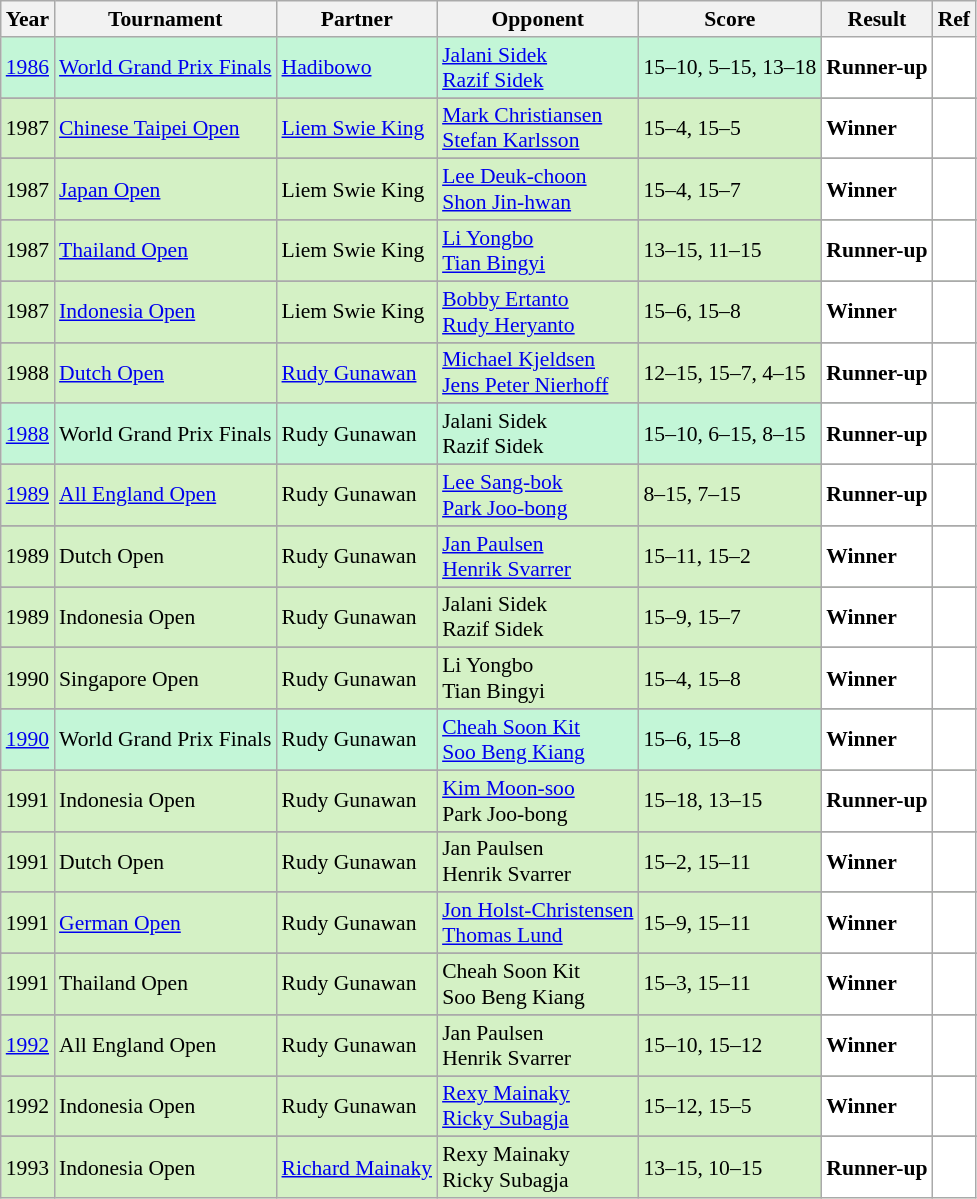<table class="sortable wikitable" style="font-size: 90%;">
<tr>
<th>Year</th>
<th>Tournament</th>
<th>Partner</th>
<th>Opponent</th>
<th>Score</th>
<th>Result</th>
<th>Ref</th>
</tr>
<tr style="background:#C3F6D7">
<td align="center"><a href='#'>1986</a></td>
<td align="left"><a href='#'>World Grand Prix Finals</a></td>
<td align="left"> <a href='#'>Hadibowo</a></td>
<td align="left"> <a href='#'>Jalani Sidek</a> <br>  <a href='#'>Razif Sidek</a></td>
<td align="left">15–10, 5–15, 13–18</td>
<td style="text-align:left; background:white"> <strong>Runner-up</strong></td>
<td style="text-align:center; background:white"></td>
</tr>
<tr>
</tr>
<tr style="background:#D4F1C5">
<td align="center">1987</td>
<td align="left"><a href='#'>Chinese Taipei Open</a></td>
<td align="left"> <a href='#'>Liem Swie King</a></td>
<td align="left"> <a href='#'>Mark Christiansen</a> <br>  <a href='#'>Stefan Karlsson</a></td>
<td align="left">15–4, 15–5</td>
<td style="text-align:left; background:white"> <strong>Winner</strong></td>
<td style="text-align:center; background:white"></td>
</tr>
<tr>
</tr>
<tr style="background:#D4F1C5">
<td align="center">1987</td>
<td align="left"><a href='#'>Japan Open</a></td>
<td align="left"> Liem Swie King</td>
<td align="left"> <a href='#'>Lee Deuk-choon</a> <br>  <a href='#'>Shon Jin-hwan</a></td>
<td align="left">15–4, 15–7</td>
<td style="text-align:left; background:white"> <strong>Winner</strong></td>
<td style="text-align:center; background:white"></td>
</tr>
<tr>
</tr>
<tr style="background:#D4F1C5">
<td align="center">1987</td>
<td align="left"><a href='#'>Thailand Open</a></td>
<td align="left"> Liem Swie King</td>
<td align="left"> <a href='#'>Li Yongbo</a> <br>  <a href='#'>Tian Bingyi</a></td>
<td align="left">13–15, 11–15</td>
<td style="text-align:left; background:white"> <strong>Runner-up</strong></td>
<td style="text-align:center; background:white"></td>
</tr>
<tr>
</tr>
<tr style="background:#D4F1C5">
<td align="center">1987</td>
<td align="left"><a href='#'>Indonesia Open</a></td>
<td align="left"> Liem Swie King</td>
<td align="left"> <a href='#'>Bobby Ertanto</a> <br>  <a href='#'>Rudy Heryanto</a></td>
<td align="left">15–6, 15–8</td>
<td style="text-align:left; background:white"> <strong>Winner</strong></td>
<td style="text-align:center; background:white"></td>
</tr>
<tr>
</tr>
<tr style="background:#D4F1C5">
<td align="center">1988</td>
<td align="left"><a href='#'>Dutch Open</a></td>
<td align="left"> <a href='#'>Rudy Gunawan</a></td>
<td align="left"> <a href='#'>Michael Kjeldsen</a> <br>  <a href='#'>Jens Peter Nierhoff</a></td>
<td align="left">12–15, 15–7, 4–15</td>
<td style="text-align:left; background:white"> <strong>Runner-up</strong></td>
<td style="text-align:center; background:white"></td>
</tr>
<tr>
</tr>
<tr style="background:#C3F6D7">
<td align="center"><a href='#'>1988</a></td>
<td align="left">World Grand Prix Finals</td>
<td align="left"> Rudy Gunawan</td>
<td align="left"> Jalani Sidek <br>  Razif Sidek</td>
<td align="left">15–10, 6–15, 8–15</td>
<td style="text-align:left; background:white"> <strong>Runner-up</strong></td>
<td style="text-align:center; background:white"></td>
</tr>
<tr>
</tr>
<tr style="background:#D4F1C5">
<td align="center"><a href='#'>1989</a></td>
<td align="left"><a href='#'>All England Open</a></td>
<td align="left"> Rudy Gunawan</td>
<td align="left"> <a href='#'>Lee Sang-bok</a> <br>  <a href='#'>Park Joo-bong</a></td>
<td align="left">8–15, 7–15</td>
<td style="text-align:left; background:white"> <strong>Runner-up</strong></td>
<td style="text-align:center; background:white"></td>
</tr>
<tr>
</tr>
<tr style="background:#D4F1C5">
<td align="center">1989</td>
<td align="left">Dutch Open</td>
<td align="left"> Rudy Gunawan</td>
<td align="left"> <a href='#'>Jan Paulsen</a> <br>  <a href='#'>Henrik Svarrer</a></td>
<td align="left">15–11, 15–2</td>
<td style="text-align:left; background:white"> <strong>Winner</strong></td>
<td style="text-align:center; background:white"></td>
</tr>
<tr>
</tr>
<tr style="background:#D4F1C5">
<td align="center">1989</td>
<td align="left">Indonesia Open</td>
<td align="left"> Rudy Gunawan</td>
<td align="left"> Jalani Sidek <br>  Razif Sidek</td>
<td align="left">15–9, 15–7</td>
<td style="text-align:left; background:white"> <strong>Winner</strong></td>
<td style="text-align:center; background:white"></td>
</tr>
<tr>
</tr>
<tr style="background:#D4F1C5">
<td align="center">1990</td>
<td align="left">Singapore Open</td>
<td align="left"> Rudy Gunawan</td>
<td align="left"> Li Yongbo <br>  Tian Bingyi</td>
<td align="left">15–4, 15–8</td>
<td style="text-align:left; background:white"> <strong>Winner</strong></td>
<td style="text-align:center; background:white"></td>
</tr>
<tr>
</tr>
<tr style="background:#C3F6D7">
<td align="center"><a href='#'>1990</a></td>
<td align="left">World Grand Prix Finals</td>
<td align="left"> Rudy Gunawan</td>
<td align="left"> <a href='#'>Cheah Soon Kit</a> <br>  <a href='#'>Soo Beng Kiang</a></td>
<td align="left">15–6, 15–8</td>
<td style="text-align:left; background:white"> <strong>Winner</strong></td>
<td style="text-align:center; background:white"></td>
</tr>
<tr>
</tr>
<tr style="background:#D4F1C5">
<td align="center">1991</td>
<td align="left">Indonesia Open</td>
<td align="left"> Rudy Gunawan</td>
<td align="left"> <a href='#'>Kim Moon-soo</a> <br>  Park Joo-bong</td>
<td align="left">15–18, 13–15</td>
<td style="text-align:left; background:white"> <strong>Runner-up</strong></td>
<td style="text-align:center; background:white"></td>
</tr>
<tr>
</tr>
<tr style="background:#D4F1C5">
<td align="center">1991</td>
<td align="left">Dutch Open</td>
<td align="left"> Rudy Gunawan</td>
<td align="left"> Jan Paulsen <br>  Henrik Svarrer</td>
<td align="left">15–2, 15–11</td>
<td style="text-align:left; background:white"> <strong>Winner</strong></td>
<td style="text-align:center; background:white"></td>
</tr>
<tr>
</tr>
<tr style="background:#D4F1C5">
<td align="center">1991</td>
<td align="left"><a href='#'>German Open</a></td>
<td align="left"> Rudy Gunawan</td>
<td align="left"> <a href='#'>Jon Holst-Christensen</a> <br>  <a href='#'>Thomas Lund</a></td>
<td align="left">15–9, 15–11</td>
<td style="text-align:left; background:white"> <strong>Winner</strong></td>
<td style="text-align:center; background:white"></td>
</tr>
<tr>
</tr>
<tr style="background:#D4F1C5">
<td align="center">1991</td>
<td align="left">Thailand Open</td>
<td align="left"> Rudy Gunawan</td>
<td align="left"> Cheah Soon Kit <br>  Soo Beng Kiang</td>
<td align="left">15–3, 15–11</td>
<td style="text-align:left; background:white"> <strong>Winner</strong></td>
<td style="text-align:center; background:white"></td>
</tr>
<tr>
</tr>
<tr style="background:#D4F1C5">
<td align="center"><a href='#'>1992</a></td>
<td align="left">All England Open</td>
<td align="left"> Rudy Gunawan</td>
<td align="left"> Jan Paulsen <br>  Henrik Svarrer</td>
<td align="left">15–10, 15–12</td>
<td style="text-align:left; background:white"> <strong>Winner</strong></td>
<td style="text-align:center; background:white"></td>
</tr>
<tr>
</tr>
<tr style="background:#D4F1C5">
<td align="center">1992</td>
<td align="left">Indonesia Open</td>
<td align="left"> Rudy Gunawan</td>
<td align="left"> <a href='#'>Rexy Mainaky</a> <br>  <a href='#'>Ricky Subagja</a></td>
<td align="left">15–12, 15–5</td>
<td style="text-align:left; background:white"> <strong>Winner</strong></td>
<td style="text-align:center; background:white"></td>
</tr>
<tr>
</tr>
<tr style="background:#D4F1C5">
<td align="center">1993</td>
<td align="left">Indonesia Open</td>
<td align="left"> <a href='#'>Richard Mainaky</a></td>
<td align="left"> Rexy Mainaky <br>  Ricky Subagja</td>
<td align="left">13–15, 10–15</td>
<td style="text-align:left; background:white"> <strong>Runner-up</strong></td>
<td style="text-align:center; background:white"></td>
</tr>
</table>
